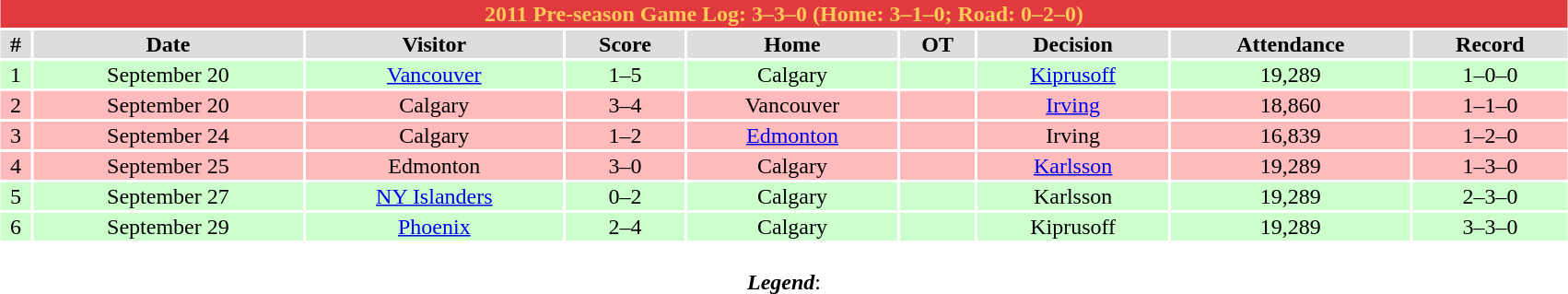<table class="toccolours collapsible collapsed"  style="width:90%; clear:both; margin:1.5em auto; text-align:center;">
<tr>
<th colspan=11 style="background: #E13A3E; color:#FFC859;">2011 Pre-season Game Log: 3–3–0 (Home: 3–1–0; Road: 0–2–0)</th>
</tr>
<tr style="text-align:center; background:#ddd;">
<td><strong>#</strong></td>
<td><strong>Date</strong></td>
<td><strong>Visitor</strong></td>
<td><strong>Score</strong></td>
<td><strong>Home</strong></td>
<td><strong>OT</strong></td>
<td><strong>Decision</strong></td>
<td><strong>Attendance</strong></td>
<td><strong>Record</strong></td>
</tr>
<tr style="background:#cfc;">
<td>1</td>
<td>September 20</td>
<td><a href='#'>Vancouver</a></td>
<td>1–5</td>
<td>Calgary</td>
<td></td>
<td><a href='#'>Kiprusoff</a></td>
<td>19,289</td>
<td>1–0–0</td>
</tr>
<tr style="background:#fbb;">
<td>2</td>
<td>September 20</td>
<td>Calgary</td>
<td>3–4</td>
<td>Vancouver</td>
<td></td>
<td><a href='#'>Irving</a></td>
<td>18,860</td>
<td>1–1–0</td>
</tr>
<tr style="background:#fbb;">
<td>3</td>
<td>September 24</td>
<td>Calgary</td>
<td>1–2</td>
<td><a href='#'>Edmonton</a></td>
<td></td>
<td>Irving</td>
<td>16,839</td>
<td>1–2–0</td>
</tr>
<tr style="background:#fbb;">
<td>4</td>
<td>September 25</td>
<td>Edmonton</td>
<td>3–0</td>
<td>Calgary</td>
<td></td>
<td><a href='#'>Karlsson</a></td>
<td>19,289</td>
<td>1–3–0</td>
</tr>
<tr style="background:#cfc;">
<td>5</td>
<td>September 27</td>
<td><a href='#'>NY Islanders</a></td>
<td>0–2</td>
<td>Calgary</td>
<td></td>
<td>Karlsson</td>
<td>19,289</td>
<td>2–3–0</td>
</tr>
<tr style="background:#cfc;">
<td>6</td>
<td>September 29</td>
<td><a href='#'>Phoenix</a></td>
<td>2–4</td>
<td>Calgary</td>
<td></td>
<td>Kiprusoff</td>
<td>19,289</td>
<td>3–3–0</td>
</tr>
<tr>
<td colspan="11" style="text-align:center;"><br><strong><em>Legend</em></strong>:


</td>
</tr>
</table>
